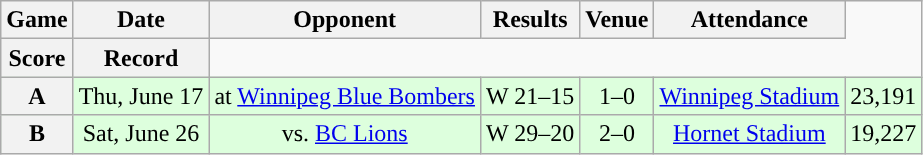<table class="wikitable" style="text-align:center">
<tr>
<th>Game</th>
<th>Date</th>
<th>Opponent</th>
<th>Results</th>
<th>Venue</th>
<th>Attendance</th>
</tr>
<tr>
<th>Score</th>
<th>Record</th>
</tr>
<tr style="background:#ddffdd">
<th>A</th>
<td>Thu, June 17</td>
<td>at <a href='#'>Winnipeg Blue Bombers</a></td>
<td>W 21–15</td>
<td>1–0</td>
<td><a href='#'>Winnipeg Stadium</a></td>
<td>23,191</td>
</tr>
<tr style="background:#ddffdd">
<th>B</th>
<td>Sat, June 26</td>
<td>vs. <a href='#'>BC Lions</a></td>
<td>W 29–20</td>
<td>2–0</td>
<td><a href='#'>Hornet Stadium</a></td>
<td>19,227</td>
</tr>
</table>
